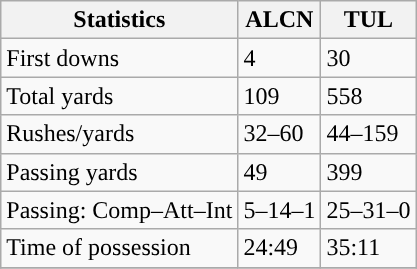<table class="wikitable" style="float: left;">
<tr>
<th>Statistics</th>
<th>ALCN</th>
<th>TUL</th>
</tr>
<tr>
<td>First downs</td>
<td>4</td>
<td>30</td>
</tr>
<tr>
<td>Total yards</td>
<td>109</td>
<td>558</td>
</tr>
<tr>
<td>Rushes/yards</td>
<td>32–60</td>
<td>44–159</td>
</tr>
<tr>
<td>Passing yards</td>
<td>49</td>
<td>399</td>
</tr>
<tr>
<td>Passing: Comp–Att–Int</td>
<td>5–14–1</td>
<td>25–31–0</td>
</tr>
<tr>
<td>Time of possession</td>
<td>24:49</td>
<td>35:11</td>
</tr>
<tr>
</tr>
</table>
